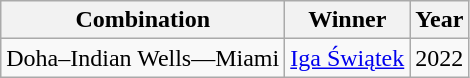<table class="wikitable">
<tr>
<th scope="col">Combination</th>
<th scope="col">Winner</th>
<th scope="col">Year</th>
</tr>
<tr>
<td scope="row" style="text-align:left;">Doha–Indian Wells—Miami<br></td>
<td> <a href='#'>Iga Świątek</a></td>
<td>2022</td>
</tr>
</table>
